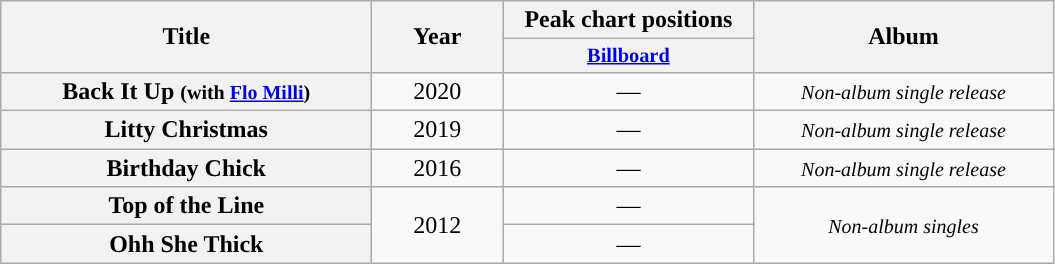<table class="wikitable plainrowheaders" style="text-align:center;">
<tr>
<th scope="col" rowspan="2" style="width:15em;">Title</th>
<th scope="col" rowspan="2" style="width:5em;">Year</th>
<th scope="col" colspan="1" style="width:10em;">Peak chart positions</th>
<th scope="col" rowspan="2" style="width:12em;">Album</th>
</tr>
<tr>
<th scope="col" style="width:3em;font-size:85%;"><a href='#'>Billboard</a></th>
</tr>
<tr>
<th scope="row">Back It Up <small>(with <a href='#'>Flo Milli</a>)</small></th>
<td>2020</td>
<td>—</td>
<td><em><small>Non-album single release</small></em></td>
</tr>
<tr>
<th scope="row">Litty Christmas</th>
<td>2019</td>
<td>—</td>
<td><em><small>Non-album single release</small></em></td>
</tr>
<tr>
<th scope="row">Birthday Chick</th>
<td>2016</td>
<td>—</td>
<td><em><small>Non-album single release</small></em></td>
</tr>
<tr>
<th scope="row">Top of the Line</th>
<td rowspan="2">2012</td>
<td>—</td>
<td rowspan="2"><em><small>Non-album singles</small></em></td>
</tr>
<tr>
<th scope="row">Ohh She Thick</th>
<td>—</td>
</tr>
</table>
